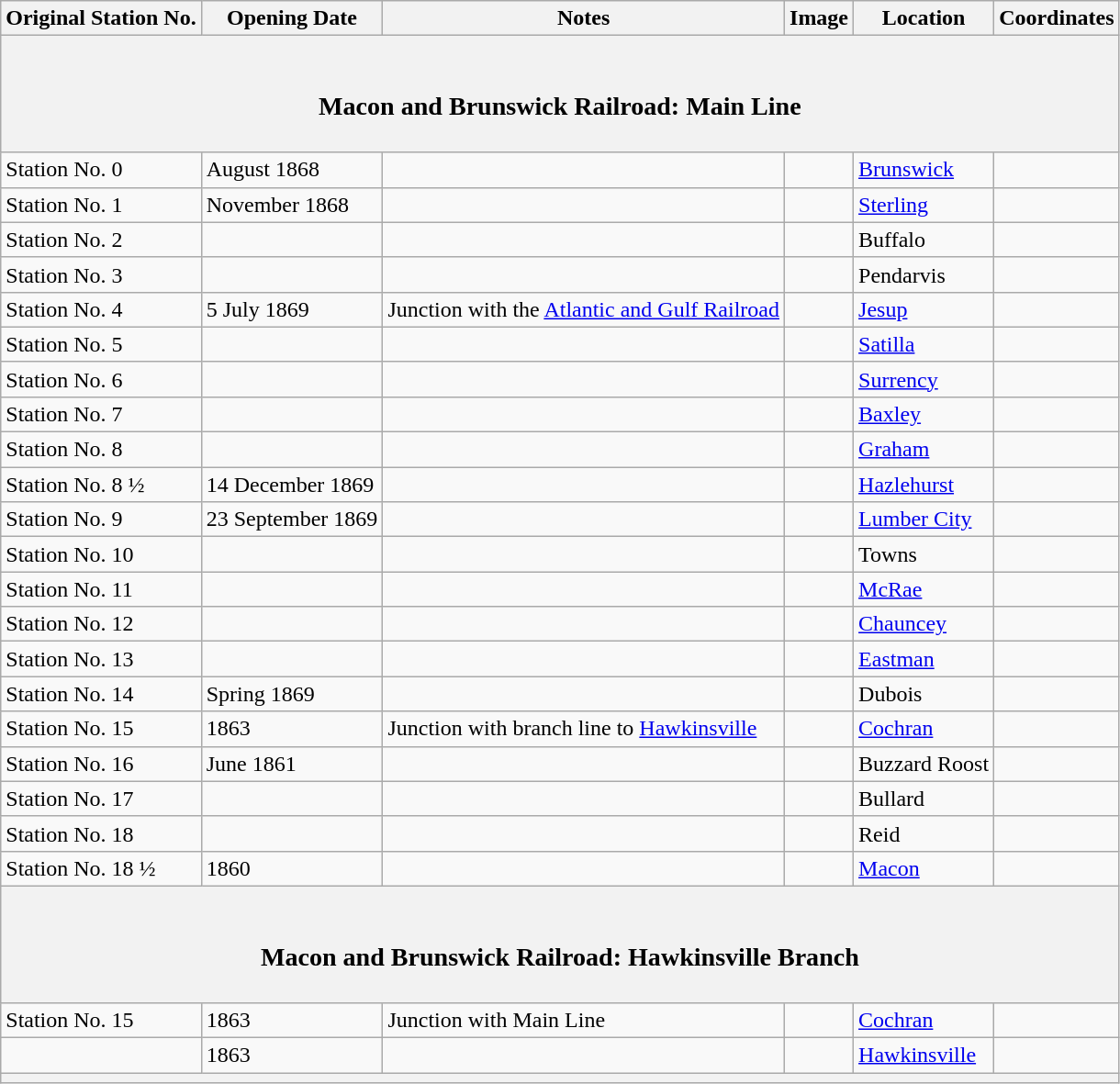<table class=wikitable>
<tr>
<th>Original Station No.</th>
<th>Opening Date</th>
<th>Notes</th>
<th>Image</th>
<th>Location</th>
<th>Coordinates</th>
</tr>
<tr>
<th colspan=6><br><h3>Macon and Brunswick Railroad: Main Line</h3></th>
</tr>
<tr>
<td>Station No. 0</td>
<td>August 1868</td>
<td></td>
<td></td>
<td><a href='#'>Brunswick</a></td>
<td></td>
</tr>
<tr>
<td>Station No. 1</td>
<td>November 1868</td>
<td></td>
<td></td>
<td><a href='#'>Sterling</a></td>
<td></td>
</tr>
<tr>
<td>Station No. 2</td>
<td></td>
<td></td>
<td></td>
<td>Buffalo</td>
<td></td>
</tr>
<tr>
<td>Station No. 3</td>
<td></td>
<td></td>
<td></td>
<td>Pendarvis</td>
<td></td>
</tr>
<tr>
<td>Station No. 4</td>
<td>5 July 1869</td>
<td>Junction with the <a href='#'>Atlantic and Gulf Railroad</a></td>
<td></td>
<td><a href='#'>Jesup</a></td>
<td></td>
</tr>
<tr>
<td>Station No. 5</td>
<td></td>
<td></td>
<td></td>
<td><a href='#'>Satilla</a></td>
<td></td>
</tr>
<tr>
<td>Station No. 6</td>
<td></td>
<td></td>
<td></td>
<td><a href='#'>Surrency</a></td>
<td></td>
</tr>
<tr>
<td>Station No. 7</td>
<td></td>
<td></td>
<td></td>
<td><a href='#'>Baxley</a></td>
<td></td>
</tr>
<tr>
<td>Station No. 8</td>
<td></td>
<td></td>
<td></td>
<td><a href='#'>Graham</a></td>
<td></td>
</tr>
<tr>
<td>Station No. 8 ½</td>
<td>14 December 1869</td>
<td></td>
<td></td>
<td><a href='#'>Hazlehurst</a></td>
<td></td>
</tr>
<tr>
<td>Station No. 9</td>
<td>23 September 1869</td>
<td></td>
<td></td>
<td><a href='#'>Lumber City</a></td>
<td></td>
</tr>
<tr>
<td>Station No. 10</td>
<td></td>
<td></td>
<td></td>
<td>Towns</td>
<td></td>
</tr>
<tr>
<td>Station No. 11</td>
<td></td>
<td></td>
<td></td>
<td><a href='#'>McRae</a></td>
<td></td>
</tr>
<tr>
<td>Station No. 12</td>
<td></td>
<td></td>
<td></td>
<td><a href='#'>Chauncey</a></td>
<td></td>
</tr>
<tr>
<td>Station No. 13</td>
<td></td>
<td></td>
<td></td>
<td><a href='#'>Eastman</a></td>
<td></td>
</tr>
<tr>
<td>Station No. 14</td>
<td>Spring 1869</td>
<td></td>
<td></td>
<td>Dubois</td>
<td></td>
</tr>
<tr>
<td>Station No. 15</td>
<td>1863</td>
<td>Junction with branch line to <a href='#'>Hawkinsville</a></td>
<td></td>
<td><a href='#'>Cochran</a></td>
<td></td>
</tr>
<tr>
<td>Station No. 16</td>
<td>June 1861</td>
<td></td>
<td></td>
<td>Buzzard Roost</td>
<td></td>
</tr>
<tr>
<td>Station No. 17</td>
<td></td>
<td></td>
<td></td>
<td>Bullard</td>
<td></td>
</tr>
<tr>
<td>Station No. 18</td>
<td></td>
<td></td>
<td></td>
<td>Reid</td>
<td></td>
</tr>
<tr>
<td>Station No. 18 ½</td>
<td>1860</td>
<td></td>
<td></td>
<td><a href='#'>Macon</a></td>
<td></td>
</tr>
<tr>
<th colspan=6><br><h3>Macon and Brunswick Railroad: Hawkinsville Branch</h3></th>
</tr>
<tr>
<td>Station No. 15</td>
<td>1863</td>
<td>Junction with Main Line</td>
<td></td>
<td><a href='#'>Cochran</a></td>
<td></td>
</tr>
<tr>
<td></td>
<td>1863</td>
<td></td>
<td></td>
<td><a href='#'>Hawkinsville</a></td>
<td></td>
</tr>
<tr>
<th colspan=6></th>
</tr>
</table>
